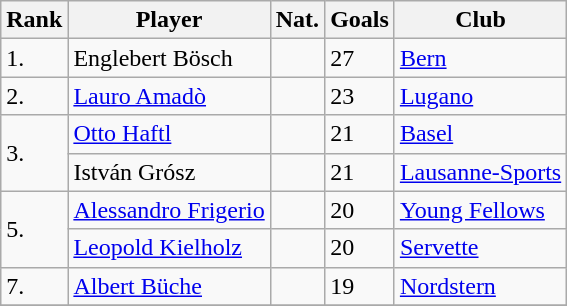<table class="wikitable sortable">
<tr>
<th>Rank</th>
<th>Player</th>
<th>Nat.</th>
<th>Goals</th>
<th>Club</th>
</tr>
<tr>
<td>1.</td>
<td>Englebert Bösch</td>
<td></td>
<td>27</td>
<td><a href='#'>Bern</a></td>
</tr>
<tr>
<td>2.</td>
<td><a href='#'>Lauro Amadò</a></td>
<td></td>
<td>23</td>
<td><a href='#'>Lugano</a></td>
</tr>
<tr>
<td rowspan=2>3.</td>
<td><a href='#'>Otto Haftl</a></td>
<td></td>
<td>21</td>
<td><a href='#'>Basel</a></td>
</tr>
<tr>
<td>István Grósz</td>
<td></td>
<td>21</td>
<td><a href='#'>Lausanne-Sports</a></td>
</tr>
<tr>
<td rowspan=2>5.</td>
<td><a href='#'>Alessandro Frigerio</a></td>
<td></td>
<td>20</td>
<td><a href='#'>Young Fellows</a></td>
</tr>
<tr>
<td><a href='#'>Leopold Kielholz</a></td>
<td></td>
<td>20</td>
<td><a href='#'>Servette</a></td>
</tr>
<tr>
<td>7.</td>
<td><a href='#'>Albert Büche</a></td>
<td></td>
<td>19</td>
<td><a href='#'>Nordstern</a></td>
</tr>
<tr>
</tr>
</table>
